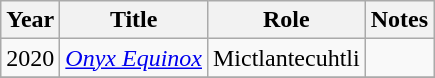<table class="wikitable sortable">
<tr>
<th>Year</th>
<th>Title</th>
<th>Role</th>
<th class="unsortable">Notes</th>
</tr>
<tr>
<td>2020</td>
<td><em><a href='#'>Onyx Equinox</a></em></td>
<td>Mictlantecuhtli</td>
<td></td>
</tr>
<tr>
</tr>
</table>
